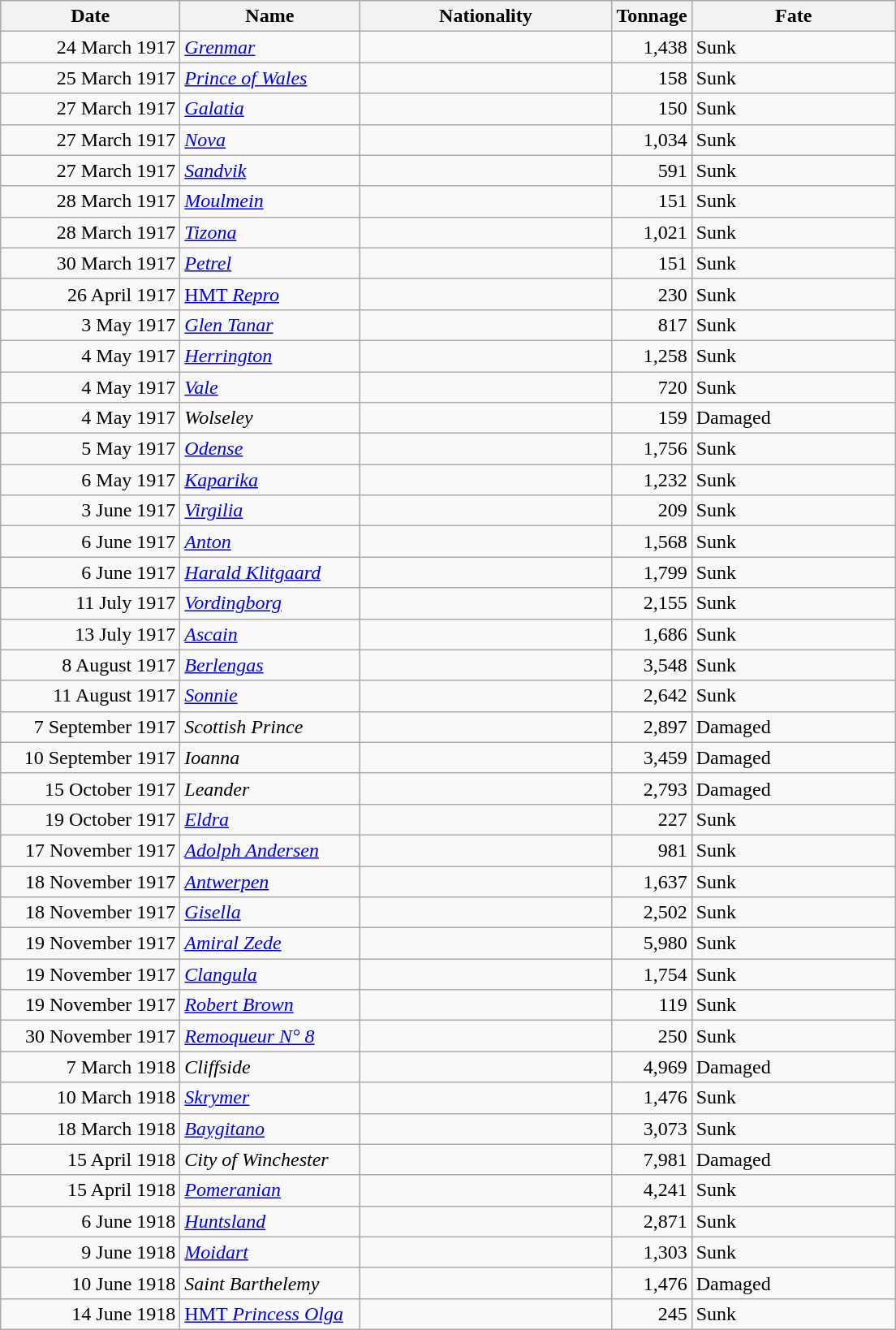<table class="wikitable sortable">
<tr>
<th width="140px">Date</th>
<th width="140px">Name</th>
<th width="200px">Nationality</th>
<th width="25px">Tonnage</th>
<th width="160px">Fate</th>
</tr>
<tr>
<td align="right">24 March 1917</td>
<td align="left"><a href='#'><em>Grenmar</em></a></td>
<td align="left"></td>
<td align="right">1,438</td>
<td align="left">Sunk</td>
</tr>
<tr>
<td align="right">25 March 1917</td>
<td align="left"><a href='#'><em>Prince of Wales</em></a></td>
<td align="left"></td>
<td align="right">158</td>
<td align="left">Sunk</td>
</tr>
<tr>
<td align="right">27 March 1917</td>
<td align="left"><a href='#'><em>Galatia</em></a></td>
<td align="left"></td>
<td align="right">150</td>
<td align="left">Sunk</td>
</tr>
<tr>
<td align="right">27 March 1917</td>
<td align="left"><a href='#'><em>Nova</em></a></td>
<td align="left"></td>
<td align="right">1,034</td>
<td align="left">Sunk</td>
</tr>
<tr>
<td align="right">27 March 1917</td>
<td align="left"><a href='#'><em>Sandvik</em></a></td>
<td align="left"></td>
<td align="right">591</td>
<td align="left">Sunk</td>
</tr>
<tr>
<td align="right">28 March 1917</td>
<td align="left"><a href='#'><em>Moulmein</em></a></td>
<td align="left"></td>
<td align="right">151</td>
<td align="left">Sunk</td>
</tr>
<tr>
<td align="right">28 March 1917</td>
<td align="left"><a href='#'><em>Tizona</em></a></td>
<td align="left"></td>
<td align="right">1,021</td>
<td align="left">Sunk</td>
</tr>
<tr>
<td align="right">30 March 1917</td>
<td align="left"><a href='#'><em>Petrel</em></a></td>
<td align="left"></td>
<td align="right">151</td>
<td align="left">Sunk</td>
</tr>
<tr>
<td align="right">26 April 1917</td>
<td align="left"><a href='#'>HMT <em>Repro</em></a></td>
<td align="left"></td>
<td align="right">230</td>
<td align="left">Sunk</td>
</tr>
<tr>
<td align="right">3 May 1917</td>
<td align="left"><a href='#'><em>Glen Tanar</em></a></td>
<td align="left"></td>
<td align="right">817</td>
<td align="left">Sunk</td>
</tr>
<tr>
<td align="right">4 May 1917</td>
<td align="left"><a href='#'><em>Herrington</em></a></td>
<td align="left"></td>
<td align="right">1,258</td>
<td align="left">Sunk</td>
</tr>
<tr>
<td align="right">4 May 1917</td>
<td align="left"><a href='#'><em>Vale</em></a></td>
<td align="left"></td>
<td align="right">720</td>
<td align="left">Sunk</td>
</tr>
<tr>
<td align="right">4 May 1917</td>
<td align="left"><em>Wolseley</em></td>
<td align="left"></td>
<td align="right">159</td>
<td align="left">Damaged</td>
</tr>
<tr>
<td align="right">5 May 1917</td>
<td align="left"><a href='#'><em>Odense</em></a></td>
<td align="left"></td>
<td align="right">1,756</td>
<td align="left">Sunk</td>
</tr>
<tr>
<td align="right">6 May 1917</td>
<td align="left"><a href='#'><em>Kaparika</em></a></td>
<td align="left"></td>
<td align="right">1,232</td>
<td align="left">Sunk</td>
</tr>
<tr>
<td align="right">3 June 1917</td>
<td align="left"><a href='#'><em>Virgilia</em></a></td>
<td align="left"></td>
<td align="right">209</td>
<td align="left">Sunk</td>
</tr>
<tr>
<td align="right">6 June 1917</td>
<td align="left"><a href='#'><em>Anton</em></a></td>
<td align="left"></td>
<td align="right">1,568</td>
<td align="left">Sunk</td>
</tr>
<tr>
<td align="right">6 June 1917</td>
<td align="left"><a href='#'><em>Harald Klitgaard</em></a></td>
<td align="left"></td>
<td align="right">1,799</td>
<td align="left">Sunk</td>
</tr>
<tr>
<td align="right">11 July 1917</td>
<td align="left"><a href='#'><em>Vordingborg</em></a></td>
<td align="left"></td>
<td align="right">2,155</td>
<td align="left">Sunk</td>
</tr>
<tr>
<td align="right">13 July 1917</td>
<td align="left"><a href='#'><em>Ascain</em></a></td>
<td align="left"></td>
<td align="right">1,686</td>
<td align="left">Sunk</td>
</tr>
<tr>
<td align="right">8 August 1917</td>
<td align="left"><a href='#'><em>Berlengas</em></a></td>
<td align="left"></td>
<td align="right">3,548</td>
<td align="left">Sunk</td>
</tr>
<tr>
<td align="right">11 August 1917</td>
<td align="left"><a href='#'><em>Sonnie</em></a></td>
<td align="left"></td>
<td align="right">2,642</td>
<td align="left">Sunk</td>
</tr>
<tr>
<td align="right">7 September 1917</td>
<td align="left"><em>Scottish Prince</em></td>
<td align="left"></td>
<td align="right">2,897</td>
<td align="left">Damaged</td>
</tr>
<tr>
<td align="right">10 September 1917</td>
<td align="left"><em>Ioanna</em></td>
<td align="left"></td>
<td align="right">3,459</td>
<td align="left">Damaged</td>
</tr>
<tr>
<td align="right">15 October 1917</td>
<td align="left"><em>Leander</em></td>
<td align="left"></td>
<td align="right">2,793</td>
<td align="left">Damaged</td>
</tr>
<tr>
<td align="right">19 October 1917</td>
<td align="left"><a href='#'><em>Eldra</em></a></td>
<td align="left"></td>
<td align="right">227</td>
<td align="left">Sunk</td>
</tr>
<tr>
<td align="right">17 November 1917</td>
<td align="left"><a href='#'><em>Adolph Andersen</em></a></td>
<td align="left"></td>
<td align="right">981</td>
<td align="left">Sunk</td>
</tr>
<tr>
<td align="right">18 November 1917</td>
<td align="left"><a href='#'><em>Antwerpen</em></a></td>
<td align="left"></td>
<td align="right">1,637</td>
<td align="left">Sunk</td>
</tr>
<tr>
<td align="right">18 November 1917</td>
<td align="left"><a href='#'><em>Gisella</em></a></td>
<td align="left"></td>
<td align="right">2,502</td>
<td align="left">Sunk</td>
</tr>
<tr>
<td align="right">19 November 1917</td>
<td align="left"><a href='#'><em>Amiral Zede</em></a></td>
<td align="left"></td>
<td align="right">5,980</td>
<td align="left">Sunk</td>
</tr>
<tr>
<td align="right">19 November 1917</td>
<td align="left"><a href='#'><em>Clangula</em></a></td>
<td align="left"></td>
<td align="right">1,754</td>
<td align="left">Sunk</td>
</tr>
<tr>
<td align="right">19 November 1917</td>
<td align="left"><a href='#'><em>Robert Brown</em></a></td>
<td align="left"></td>
<td align="right">119</td>
<td align="left">Sunk</td>
</tr>
<tr>
<td align="right">30 November 1917</td>
<td align="left"><a href='#'><em>Remoqueur N° 8</em></a></td>
<td align="left"></td>
<td align="right">250</td>
<td align="left">Sunk</td>
</tr>
<tr>
<td align="right">7 March 1918</td>
<td align="left"><em>Cliffside</em></td>
<td align="left"></td>
<td align="right">4,969</td>
<td align="left">Damaged</td>
</tr>
<tr>
<td align="right">10 March 1918</td>
<td align="left"><a href='#'><em>Skrymer</em></a></td>
<td align="left"></td>
<td align="right">1,476</td>
<td align="left">Sunk</td>
</tr>
<tr>
<td align="right">18 March 1918</td>
<td align="left"><a href='#'><em>Baygitano</em></a></td>
<td align="left"></td>
<td align="right">3,073</td>
<td align="left">Sunk</td>
</tr>
<tr>
<td align="right">15 April 1918</td>
<td align="left"><em>City of Winchester</em></td>
<td align="left"></td>
<td align="right">7,981</td>
<td align="left">Damaged</td>
</tr>
<tr>
<td align="right">15 April 1918</td>
<td align="left"><a href='#'><em>Pomeranian</em></a></td>
<td align="left"></td>
<td align="right">4,241</td>
<td align="left">Sunk</td>
</tr>
<tr>
<td align="right">6 June 1918</td>
<td align="left"><a href='#'><em>Huntsland</em></a></td>
<td align="left"></td>
<td align="right">2,871</td>
<td align="left">Sunk</td>
</tr>
<tr>
<td align="right">9 June 1918</td>
<td align="left"><a href='#'><em>Moidart</em></a></td>
<td align="left"></td>
<td align="right">1,303</td>
<td align="left">Sunk</td>
</tr>
<tr>
<td align="right">10 June 1918</td>
<td align="left"><em>Saint Barthelemy</em></td>
<td align="left"></td>
<td align="right">1,476</td>
<td align="left">Damaged</td>
</tr>
<tr>
<td align="right">14 June 1918</td>
<td align="left"><a href='#'>HMT <em>Princess Olga</em></a></td>
<td align="left"></td>
<td align="right">245</td>
<td align="left">Sunk</td>
</tr>
</table>
